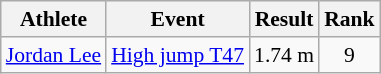<table class=wikitable style=font-size:90%;text-align:center>
<tr>
<th>Athlete</th>
<th>Event</th>
<th>Result</th>
<th>Rank</th>
</tr>
<tr>
<td align=left><a href='#'>Jordan Lee</a></td>
<td align=left><a href='#'>High jump T47</a></td>
<td>1.74 m</td>
<td>9</td>
</tr>
</table>
